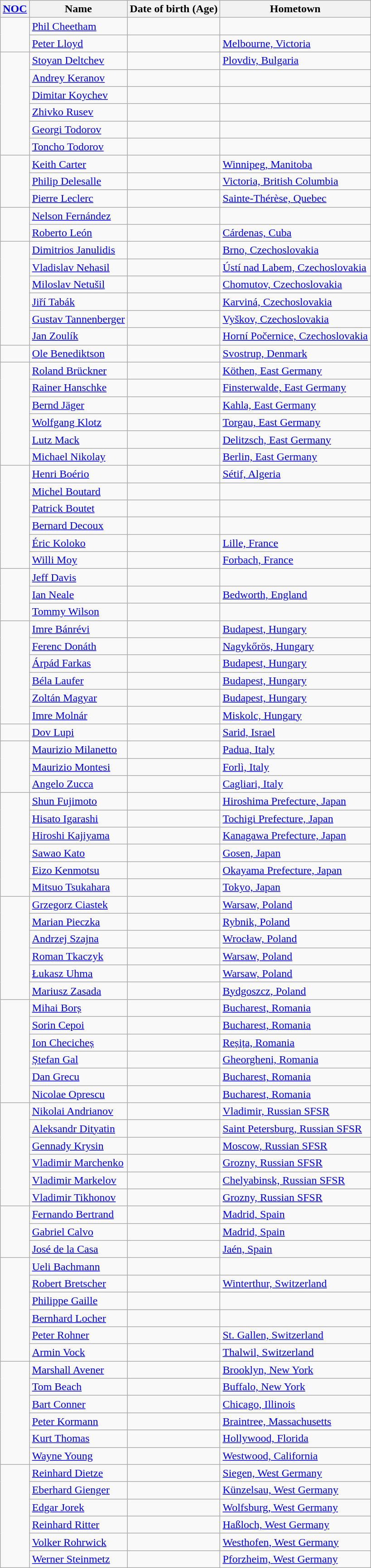<table class="wikitable sortable">
<tr>
<th><a href='#'>NOC</a></th>
<th>Name</th>
<th>Date of birth (Age)</th>
<th>Hometown</th>
</tr>
<tr>
<td rowspan="2"></td>
<td><a href='#'>Phil Cheetham</a></td>
<td></td>
<td></td>
</tr>
<tr>
<td><a href='#'>Peter Lloyd</a></td>
<td></td>
<td><a href='#'>Melbourne, Victoria</a></td>
</tr>
<tr>
<td rowspan="6"></td>
<td><a href='#'>Stoyan Deltchev</a></td>
<td></td>
<td><a href='#'>Plovdiv, Bulgaria</a></td>
</tr>
<tr>
<td><a href='#'>Andrey Keranov</a></td>
<td></td>
<td></td>
</tr>
<tr>
<td><a href='#'>Dimitar Koychev</a></td>
<td></td>
<td></td>
</tr>
<tr>
<td><a href='#'>Zhivko Rusev</a></td>
<td></td>
<td></td>
</tr>
<tr>
<td><a href='#'>Georgi Todorov</a></td>
<td></td>
<td></td>
</tr>
<tr>
<td><a href='#'>Toncho Todorov</a></td>
<td></td>
<td></td>
</tr>
<tr>
<td rowspan="3"></td>
<td><a href='#'>Keith Carter</a></td>
<td></td>
<td><a href='#'>Winnipeg, Manitoba</a></td>
</tr>
<tr>
<td><a href='#'>Philip Delesalle</a></td>
<td></td>
<td><a href='#'>Victoria, British Columbia</a></td>
</tr>
<tr>
<td><a href='#'>Pierre Leclerc</a></td>
<td></td>
<td><a href='#'>Sainte-Thérèse, Quebec</a></td>
</tr>
<tr>
<td rowspan="2"></td>
<td><a href='#'>Nelson Fernández</a></td>
<td></td>
<td></td>
</tr>
<tr>
<td><a href='#'>Roberto León</a></td>
<td></td>
<td><a href='#'>Cárdenas, Cuba</a></td>
</tr>
<tr>
<td rowspan="6"></td>
<td><a href='#'>Dimitrios Janulidis</a></td>
<td></td>
<td><a href='#'>Brno, Czechoslovakia</a></td>
</tr>
<tr>
<td><a href='#'>Vladislav Nehasil</a></td>
<td></td>
<td><a href='#'>Ústí nad Labem, Czechoslovakia</a></td>
</tr>
<tr>
<td><a href='#'>Miloslav Netušil</a></td>
<td></td>
<td><a href='#'>Chomutov, Czechoslovakia</a></td>
</tr>
<tr>
<td><a href='#'>Jiří Tabák</a></td>
<td></td>
<td><a href='#'>Karviná, Czechoslovakia</a></td>
</tr>
<tr>
<td><a href='#'>Gustav Tannenberger</a></td>
<td></td>
<td><a href='#'>Vyškov, Czechoslovakia</a></td>
</tr>
<tr>
<td><a href='#'>Jan Zoulík</a></td>
<td></td>
<td><a href='#'>Horní Počernice, Czechoslovakia</a></td>
</tr>
<tr>
<td></td>
<td><a href='#'>Ole Benediktson</a></td>
<td></td>
<td><a href='#'>Svostrup, Denmark</a></td>
</tr>
<tr>
<td rowspan="6"></td>
<td><a href='#'>Roland Brückner</a></td>
<td></td>
<td><a href='#'>Köthen, East Germany</a></td>
</tr>
<tr>
<td><a href='#'>Rainer Hanschke</a></td>
<td></td>
<td><a href='#'>Finsterwalde, East Germany</a></td>
</tr>
<tr>
<td><a href='#'>Bernd Jäger</a></td>
<td></td>
<td><a href='#'>Kahla, East Germany</a></td>
</tr>
<tr>
<td><a href='#'>Wolfgang Klotz</a></td>
<td></td>
<td><a href='#'>Torgau, East Germany</a></td>
</tr>
<tr>
<td><a href='#'>Lutz Mack</a></td>
<td></td>
<td><a href='#'>Delitzsch, East Germany</a></td>
</tr>
<tr>
<td><a href='#'>Michael Nikolay</a></td>
<td></td>
<td><a href='#'>Berlin, East Germany</a></td>
</tr>
<tr>
<td rowspan="6"></td>
<td><a href='#'>Henri Boério</a></td>
<td></td>
<td><a href='#'>Sétif, Algeria</a></td>
</tr>
<tr>
<td><a href='#'>Michel Boutard</a></td>
<td></td>
<td></td>
</tr>
<tr>
<td><a href='#'>Patrick Boutet</a></td>
<td></td>
<td></td>
</tr>
<tr>
<td><a href='#'>Bernard Decoux</a></td>
<td></td>
<td></td>
</tr>
<tr>
<td><a href='#'>Éric Koloko</a></td>
<td></td>
<td><a href='#'>Lille, France</a></td>
</tr>
<tr>
<td><a href='#'>Willi Moy</a></td>
<td></td>
<td><a href='#'>Forbach, France</a></td>
</tr>
<tr>
<td rowspan="3"></td>
<td><a href='#'>Jeff Davis</a></td>
<td></td>
<td></td>
</tr>
<tr>
<td><a href='#'>Ian Neale</a></td>
<td></td>
<td><a href='#'>Bedworth, England</a></td>
</tr>
<tr>
<td><a href='#'>Tommy Wilson</a></td>
<td></td>
<td></td>
</tr>
<tr>
<td rowspan="6"></td>
<td><a href='#'>Imre Bánrévi</a></td>
<td></td>
<td><a href='#'>Budapest, Hungary</a></td>
</tr>
<tr>
<td><a href='#'>Ferenc Donáth</a></td>
<td></td>
<td><a href='#'>Nagykőrös, Hungary</a></td>
</tr>
<tr>
<td><a href='#'>Árpád Farkas</a></td>
<td></td>
<td><a href='#'>Budapest, Hungary</a></td>
</tr>
<tr>
<td><a href='#'>Béla Laufer</a></td>
<td></td>
<td><a href='#'>Budapest, Hungary</a></td>
</tr>
<tr>
<td><a href='#'>Zoltán Magyar</a></td>
<td></td>
<td><a href='#'>Budapest, Hungary</a></td>
</tr>
<tr>
<td><a href='#'>Imre Molnár</a></td>
<td></td>
<td><a href='#'>Miskolc, Hungary</a></td>
</tr>
<tr>
<td></td>
<td><a href='#'>Dov Lupi</a></td>
<td></td>
<td><a href='#'>Sarid, Israel</a></td>
</tr>
<tr>
<td rowspan="3"></td>
<td><a href='#'>Maurizio Milanetto</a></td>
<td></td>
<td><a href='#'>Padua, Italy</a></td>
</tr>
<tr>
<td><a href='#'>Maurizio Montesi</a></td>
<td></td>
<td><a href='#'>Forlì, Italy</a></td>
</tr>
<tr>
<td><a href='#'>Angelo Zucca</a></td>
<td></td>
<td><a href='#'>Cagliari, Italy</a></td>
</tr>
<tr>
<td rowspan="6"></td>
<td><a href='#'>Shun Fujimoto</a></td>
<td></td>
<td><a href='#'>Hiroshima Prefecture, Japan</a></td>
</tr>
<tr>
<td><a href='#'>Hisato Igarashi</a></td>
<td></td>
<td><a href='#'>Tochigi Prefecture, Japan</a></td>
</tr>
<tr>
<td><a href='#'>Hiroshi Kajiyama</a></td>
<td></td>
<td><a href='#'>Kanagawa Prefecture, Japan</a></td>
</tr>
<tr>
<td><a href='#'>Sawao Kato</a></td>
<td></td>
<td><a href='#'>Gosen, Japan</a></td>
</tr>
<tr>
<td><a href='#'>Eizo Kenmotsu</a></td>
<td></td>
<td><a href='#'>Okayama Prefecture, Japan</a></td>
</tr>
<tr>
<td><a href='#'>Mitsuo Tsukahara</a></td>
<td></td>
<td><a href='#'>Tokyo, Japan</a></td>
</tr>
<tr>
<td rowspan="6"></td>
<td><a href='#'>Grzegorz Ciastek</a></td>
<td></td>
<td><a href='#'>Warsaw, Poland</a></td>
</tr>
<tr>
<td><a href='#'>Marian Pieczka</a></td>
<td></td>
<td><a href='#'>Rybnik, Poland</a></td>
</tr>
<tr>
<td><a href='#'>Andrzej Szajna</a></td>
<td></td>
<td><a href='#'>Wrocław, Poland</a></td>
</tr>
<tr>
<td><a href='#'>Roman Tkaczyk</a></td>
<td></td>
<td><a href='#'>Warsaw, Poland</a></td>
</tr>
<tr>
<td><a href='#'>Łukasz Uhma</a></td>
<td></td>
<td><a href='#'>Warsaw, Poland</a></td>
</tr>
<tr>
<td><a href='#'>Mariusz Zasada</a></td>
<td></td>
<td><a href='#'>Bydgoszcz, Poland</a></td>
</tr>
<tr>
<td rowspan="6"></td>
<td><a href='#'>Mihai Borș</a></td>
<td></td>
<td><a href='#'>Bucharest, Romania</a></td>
</tr>
<tr>
<td><a href='#'>Sorin Cepoi</a></td>
<td></td>
<td><a href='#'>Bucharest, Romania</a></td>
</tr>
<tr>
<td><a href='#'>Ion Checicheș</a></td>
<td></td>
<td><a href='#'>Reșița, Romania</a></td>
</tr>
<tr>
<td><a href='#'>Ștefan Gal</a></td>
<td></td>
<td><a href='#'>Gheorgheni, Romania</a></td>
</tr>
<tr>
<td><a href='#'>Dan Grecu</a></td>
<td></td>
<td><a href='#'>Bucharest, Romania</a></td>
</tr>
<tr>
<td><a href='#'>Nicolae Oprescu</a></td>
<td></td>
<td><a href='#'>Bucharest, Romania</a></td>
</tr>
<tr>
<td rowspan="6"></td>
<td><a href='#'>Nikolai Andrianov</a></td>
<td></td>
<td><a href='#'>Vladimir, Russian SFSR</a></td>
</tr>
<tr>
<td><a href='#'>Aleksandr Dityatin</a></td>
<td></td>
<td><a href='#'>Saint Petersburg, Russian SFSR</a></td>
</tr>
<tr>
<td><a href='#'>Gennady Krysin</a></td>
<td></td>
<td><a href='#'>Moscow, Russian SFSR</a></td>
</tr>
<tr>
<td><a href='#'>Vladimir Marchenko</a></td>
<td></td>
<td><a href='#'>Grozny, Russian SFSR</a></td>
</tr>
<tr>
<td><a href='#'>Vladimir Markelov</a></td>
<td></td>
<td><a href='#'>Chelyabinsk, Russian SFSR</a></td>
</tr>
<tr>
<td><a href='#'>Vladimir Tikhonov</a></td>
<td></td>
<td><a href='#'>Grozny, Russian SFSR</a></td>
</tr>
<tr>
<td rowspan="3"></td>
<td><a href='#'>Fernando Bertrand</a></td>
<td></td>
<td><a href='#'>Madrid, Spain</a></td>
</tr>
<tr>
<td><a href='#'>Gabriel Calvo</a></td>
<td></td>
<td><a href='#'>Madrid, Spain</a></td>
</tr>
<tr>
<td><a href='#'>José de la Casa</a></td>
<td></td>
<td><a href='#'>Jaén, Spain</a></td>
</tr>
<tr>
<td rowspan="6"></td>
<td><a href='#'>Ueli Bachmann</a></td>
<td></td>
<td></td>
</tr>
<tr>
<td><a href='#'>Robert Bretscher</a></td>
<td></td>
<td><a href='#'>Winterthur, Switzerland</a></td>
</tr>
<tr>
<td><a href='#'>Philippe Gaille</a></td>
<td></td>
<td></td>
</tr>
<tr>
<td><a href='#'>Bernhard Locher</a></td>
<td></td>
<td></td>
</tr>
<tr>
<td><a href='#'>Peter Rohner</a></td>
<td></td>
<td><a href='#'>St. Gallen, Switzerland</a></td>
</tr>
<tr>
<td><a href='#'>Armin Vock</a></td>
<td></td>
<td><a href='#'>Thalwil, Switzerland</a></td>
</tr>
<tr>
<td rowspan="6"></td>
<td><a href='#'>Marshall Avener</a></td>
<td></td>
<td><a href='#'>Brooklyn, New York</a></td>
</tr>
<tr>
<td><a href='#'>Tom Beach</a></td>
<td></td>
<td><a href='#'>Buffalo, New York</a></td>
</tr>
<tr>
<td><a href='#'>Bart Conner</a></td>
<td></td>
<td><a href='#'>Chicago, Illinois</a></td>
</tr>
<tr>
<td><a href='#'>Peter Kormann</a></td>
<td></td>
<td><a href='#'>Braintree, Massachusetts</a></td>
</tr>
<tr>
<td><a href='#'>Kurt Thomas</a></td>
<td></td>
<td><a href='#'>Hollywood, Florida</a></td>
</tr>
<tr>
<td><a href='#'>Wayne Young</a></td>
<td></td>
<td><a href='#'>Westwood, California</a></td>
</tr>
<tr>
<td rowspan="6"></td>
<td><a href='#'>Reinhard Dietze</a></td>
<td></td>
<td><a href='#'>Siegen, West Germany</a></td>
</tr>
<tr>
<td><a href='#'>Eberhard Gienger</a></td>
<td></td>
<td><a href='#'>Künzelsau, West Germany</a></td>
</tr>
<tr>
<td><a href='#'>Edgar Jorek</a></td>
<td></td>
<td><a href='#'>Wolfsburg, West Germany</a></td>
</tr>
<tr>
<td><a href='#'>Reinhard Ritter</a></td>
<td></td>
<td><a href='#'>Haßloch, West Germany</a></td>
</tr>
<tr>
<td><a href='#'>Volker Rohrwick</a></td>
<td></td>
<td><a href='#'>Westhofen, West Germany</a></td>
</tr>
<tr>
<td><a href='#'>Werner Steinmetz</a></td>
<td></td>
<td><a href='#'>Pforzheim, West Germany</a></td>
</tr>
</table>
